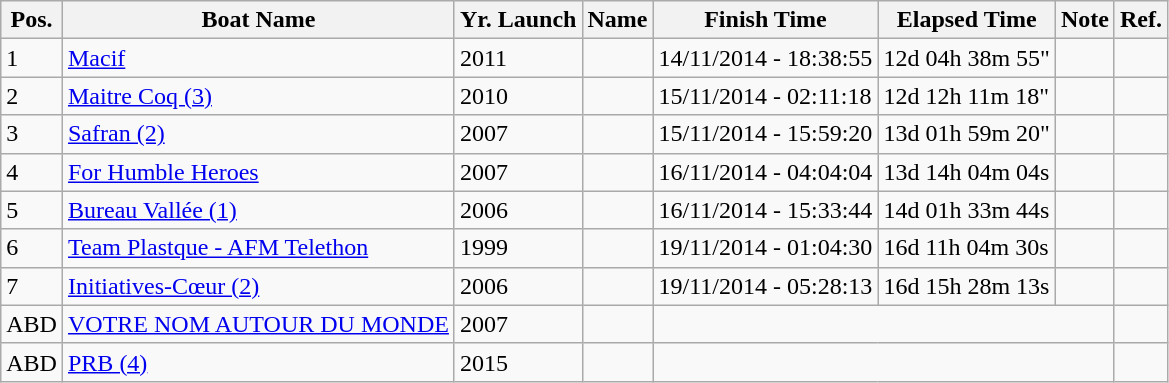<table class="wikitable sortable">
<tr>
<th>Pos.</th>
<th>Boat Name</th>
<th>Yr. Launch</th>
<th>Name</th>
<th>Finish Time</th>
<th>Elapsed Time</th>
<th>Note</th>
<th>Ref.</th>
</tr>
<tr>
<td>1</td>
<td><a href='#'>Macif</a></td>
<td>2011</td>
<td></td>
<td>14/11/2014 - 18:38:55</td>
<td>12d 04h 38m 55"</td>
<td></td>
<td></td>
</tr>
<tr>
<td>2</td>
<td><a href='#'>Maitre Coq (3)</a></td>
<td>2010</td>
<td></td>
<td>15/11/2014 - 02:11:18</td>
<td>12d 12h 11m 18"</td>
<td></td>
<td></td>
</tr>
<tr>
<td>3</td>
<td><a href='#'>Safran (2)</a></td>
<td>2007</td>
<td></td>
<td>15/11/2014 - 15:59:20</td>
<td>13d 01h 59m 20"</td>
<td></td>
<td></td>
</tr>
<tr>
<td>4</td>
<td><a href='#'>For Humble Heroes</a></td>
<td>2007</td>
<td></td>
<td>16/11/2014 - 04:04:04</td>
<td>13d 14h 04m 04s</td>
<td></td>
<td></td>
</tr>
<tr>
<td>5</td>
<td><a href='#'>Bureau Vallée (1)</a></td>
<td>2006</td>
<td></td>
<td>16/11/2014 - 15:33:44</td>
<td>14d 01h 33m 44s</td>
<td></td>
<td></td>
</tr>
<tr>
<td>6</td>
<td><a href='#'>Team Plastque - AFM Telethon</a></td>
<td>1999</td>
<td></td>
<td>19/11/2014 - 01:04:30</td>
<td>16d 11h 04m 30s</td>
<td></td>
<td></td>
</tr>
<tr>
<td>7</td>
<td><a href='#'>Initiatives-Cœur (2)</a></td>
<td>2006</td>
<td></td>
<td>19/11/2014 - 05:28:13</td>
<td>16d 15h 28m 13s</td>
<td></td>
<td></td>
</tr>
<tr>
<td>ABD</td>
<td><a href='#'>VOTRE NOM AUTOUR DU MONDE</a></td>
<td>2007</td>
<td></td>
<td colspan=3></td>
<td></td>
</tr>
<tr>
<td>ABD</td>
<td><a href='#'>PRB (4)</a></td>
<td>2015</td>
<td></td>
<td colspan=3></td>
<td></td>
</tr>
</table>
